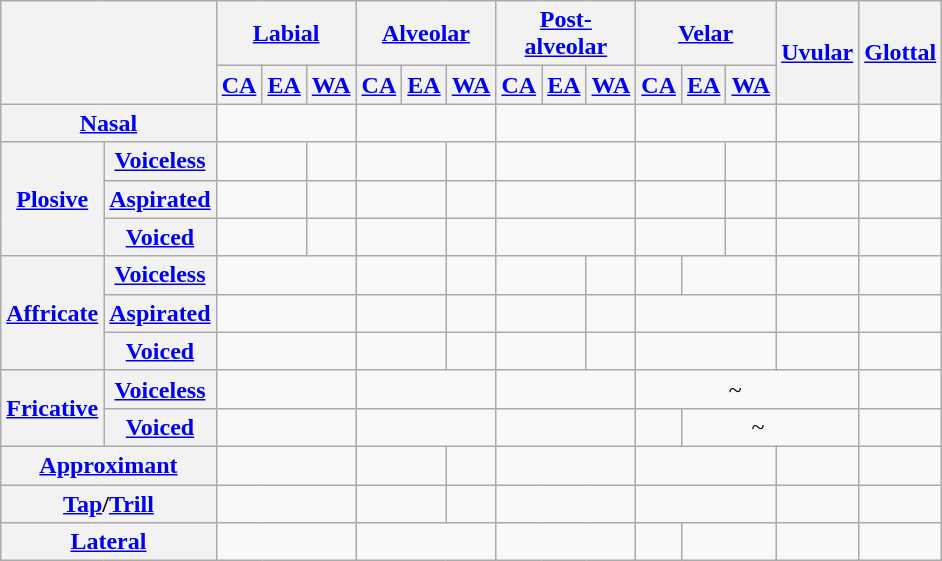<table class="wikitable" style="text-align:center;">
<tr>
<th colspan="2" rowspan="2"> </th>
<th colspan="3"><a href='#'>Labial</a></th>
<th colspan="3"><a href='#'>Alveolar</a></th>
<th colspan="3"><a href='#'>Post-<br>alveolar</a></th>
<th colspan="3"><a href='#'>Velar</a></th>
<th rowspan="2"><a href='#'>Uvular</a></th>
<th rowspan="2"><a href='#'>Glottal</a></th>
</tr>
<tr>
<th><a href='#'>CA</a></th>
<th><a href='#'>EA</a></th>
<th><a href='#'>WA</a></th>
<th><a href='#'>CA</a></th>
<th><a href='#'>EA</a></th>
<th><a href='#'>WA</a></th>
<th><a href='#'>CA</a></th>
<th><a href='#'>EA</a></th>
<th><a href='#'>WA</a></th>
<th><a href='#'>CA</a></th>
<th><a href='#'>EA</a></th>
<th><a href='#'>WA</a></th>
</tr>
<tr>
<th colspan="2"><a href='#'>Nasal</a></th>
<td colspan="3">   </td>
<td colspan="3">   </td>
<td colspan="3"> </td>
<td colspan="3"> </td>
<td> </td>
<td> </td>
</tr>
<tr>
<th rowspan="3"><a href='#'>Plosive</a></th>
<th><a href='#'>Voiceless</a></th>
<td colspan="2">   </td>
<td> </td>
<td colspan="2">   </td>
<td> </td>
<td colspan="3"> </td>
<td colspan="2">   </td>
<td> </td>
<td> </td>
<td> </td>
</tr>
<tr>
<th><a href='#'>Aspirated</a></th>
<td colspan="2">   </td>
<td>   </td>
<td colspan="2">   </td>
<td>   </td>
<td colspan="3"> </td>
<td colspan="2">   </td>
<td>   </td>
<td> </td>
<td> </td>
</tr>
<tr>
<th><a href='#'>Voiced</a></th>
<td colspan="2">   </td>
<td>   </td>
<td colspan="2">   </td>
<td>   </td>
<td colspan="3"> </td>
<td colspan="2">   </td>
<td>   </td>
<td> </td>
<td> </td>
</tr>
<tr>
<th rowspan="3"><a href='#'>Affricate</a></th>
<th><a href='#'>Voiceless</a></th>
<td colspan="3"> </td>
<td colspan="2">   </td>
<td> </td>
<td colspan="2">   </td>
<td> </td>
<td> </td>
<td colspan="2"> </td>
<td> </td>
<td> </td>
</tr>
<tr>
<th><a href='#'>Aspirated</a></th>
<td colspan="3"> </td>
<td colspan="2">   </td>
<td>   </td>
<td colspan="2">   </td>
<td>   </td>
<td colspan="3"> </td>
<td> </td>
<td> </td>
</tr>
<tr>
<th><a href='#'>Voiced</a></th>
<td colspan="3"> </td>
<td colspan="2">   </td>
<td>   </td>
<td colspan="2">   </td>
<td>   </td>
<td colspan="3"> </td>
<td> </td>
<td> </td>
</tr>
<tr>
<th rowspan="2"><a href='#'>Fricative</a></th>
<th><a href='#'>Voiceless</a></th>
<td colspan="3">   </td>
<td colspan="3">   </td>
<td colspan="3">   </td>
<td colspan="4"> ~    </td>
<td>   </td>
</tr>
<tr>
<th><a href='#'>Voiced</a></th>
<td colspan="3">   </td>
<td colspan="3">   </td>
<td colspan="3">   </td>
<td> </td>
<td colspan="3"> ~    </td>
<td> </td>
</tr>
<tr>
<th colspan="2"><a href='#'>Approximant</a></th>
<td colspan="3"> </td>
<td colspan="2">   </td>
<td> </td>
<td colspan="3">   </td>
<td colspan="3"> </td>
<td> </td>
<td> </td>
</tr>
<tr>
<th colspan="2"><a href='#'>Tap</a><span>/</span><a href='#'>Trill</a></th>
<td colspan="3"> </td>
<td colspan="2">   </td>
<td>   </td>
<td colspan="3"> </td>
<td colspan="3"> </td>
<td> </td>
<td> </td>
</tr>
<tr>
<th colspan="2"><a href='#'>Lateral</a></th>
<td colspan="3"> </td>
<td colspan="3">   </td>
<td colspan="3"> </td>
<td>   </td>
<td colspan="2"> </td>
<td> </td>
<td> </td>
</tr>
</table>
